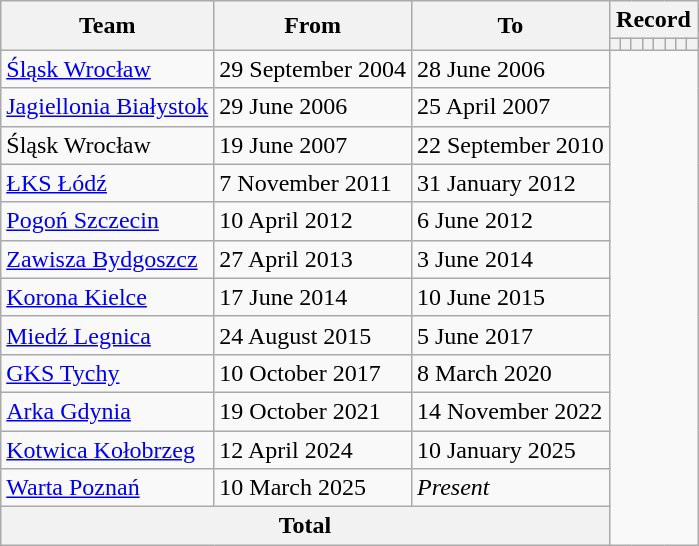<table class="wikitable" style="text-align: center;">
<tr>
<th rowspan="2">Team</th>
<th rowspan="2">From</th>
<th rowspan="2">To</th>
<th colspan="8">Record</th>
</tr>
<tr>
<th></th>
<th></th>
<th></th>
<th></th>
<th></th>
<th></th>
<th></th>
<th></th>
</tr>
<tr>
<td align=left><a href='#'>Śląsk Wrocław</a></td>
<td align=left>29 September 2004</td>
<td align=left>28 June 2006<br></td>
</tr>
<tr>
<td align=left><a href='#'>Jagiellonia Białystok</a></td>
<td align=left>29 June 2006</td>
<td align=left>25 April 2007<br></td>
</tr>
<tr>
<td align=left>Śląsk Wrocław</td>
<td align=left>19 June 2007</td>
<td align=left>22 September 2010<br></td>
</tr>
<tr>
<td align=left><a href='#'>ŁKS Łódź</a></td>
<td align=left>7 November 2011</td>
<td align=left>31 January 2012<br></td>
</tr>
<tr>
<td align=left><a href='#'>Pogoń Szczecin</a></td>
<td align=left>10 April 2012</td>
<td align=left>6 June 2012<br></td>
</tr>
<tr>
<td align=left><a href='#'>Zawisza Bydgoszcz</a></td>
<td align=left>27 April 2013</td>
<td align=left>3 June 2014<br></td>
</tr>
<tr>
<td align=left><a href='#'>Korona Kielce</a></td>
<td align=left>17 June 2014</td>
<td align=left>10 June 2015<br></td>
</tr>
<tr>
<td align=left><a href='#'>Miedź Legnica</a></td>
<td align=left>24 August 2015</td>
<td align=left>5 June 2017<br></td>
</tr>
<tr>
<td align=left><a href='#'>GKS Tychy</a></td>
<td align=left>10 October 2017</td>
<td align=left>8 March 2020<br></td>
</tr>
<tr>
<td align=left><a href='#'>Arka Gdynia</a></td>
<td align=left>19 October 2021</td>
<td align=left>14 November 2022<br></td>
</tr>
<tr>
<td align=left><a href='#'>Kotwica Kołobrzeg</a></td>
<td align=left>12 April 2024</td>
<td align=left>10 January 2025<br></td>
</tr>
<tr>
<td align=left><a href='#'>Warta Poznań</a></td>
<td align=left>10 March 2025</td>
<td align=left><em>Present</em><br></td>
</tr>
<tr>
<th colspan="3">Total<br></th>
</tr>
</table>
